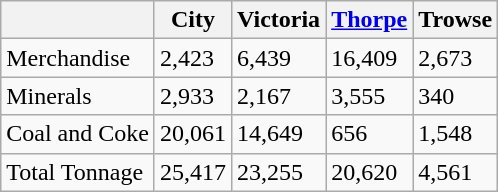<table class="wikitable">
<tr>
<th></th>
<th>City</th>
<th>Victoria</th>
<th><a href='#'>Thorpe</a></th>
<th>Trowse</th>
</tr>
<tr>
<td>Merchandise</td>
<td>2,423</td>
<td>6,439</td>
<td>16,409</td>
<td>2,673</td>
</tr>
<tr>
<td>Minerals</td>
<td>2,933</td>
<td>2,167</td>
<td>3,555</td>
<td>340</td>
</tr>
<tr>
<td>Coal and Coke</td>
<td>20,061</td>
<td>14,649</td>
<td>656</td>
<td>1,548</td>
</tr>
<tr>
<td>Total Tonnage</td>
<td>25,417</td>
<td>23,255</td>
<td>20,620</td>
<td>4,561</td>
</tr>
</table>
